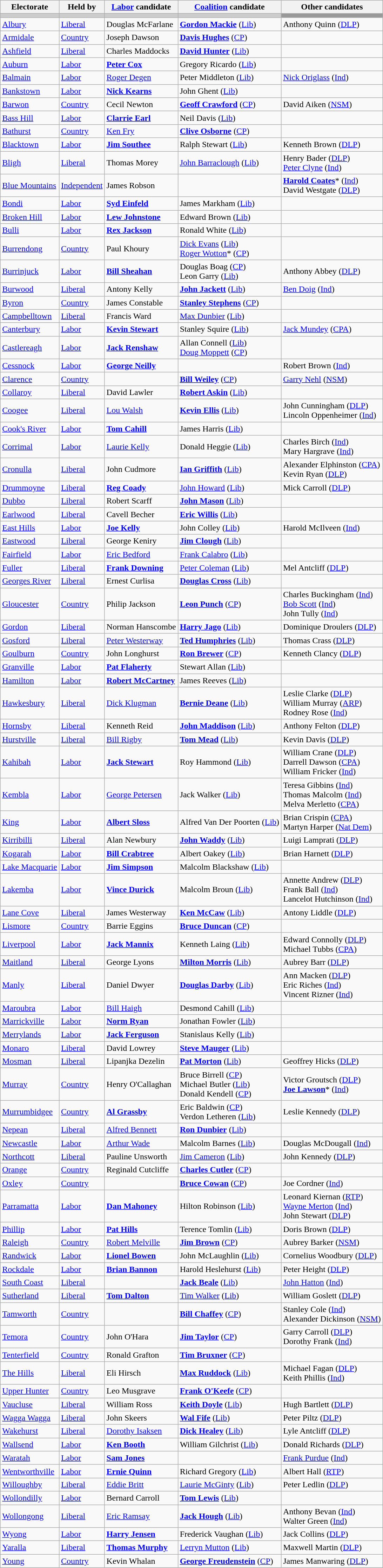<table class="wikitable">
<tr>
<th>Electorate</th>
<th>Held by</th>
<th><a href='#'>Labor</a> candidate</th>
<th><a href='#'>Coalition</a> candidate</th>
<th>Other candidates</th>
</tr>
<tr bgcolor="#cccccc">
<td></td>
<td></td>
<td></td>
<td></td>
<td bgcolor="#999999"></td>
</tr>
<tr>
<td><a href='#'>Albury</a></td>
<td><a href='#'>Liberal</a></td>
<td>Douglas McFarlane</td>
<td><strong><a href='#'>Gordon Mackie</a></strong> (<a href='#'>Lib</a>)</td>
<td>Anthony Quinn (<a href='#'>DLP</a>)</td>
</tr>
<tr>
<td><a href='#'>Armidale</a></td>
<td><a href='#'>Country</a></td>
<td>Joseph Dawson</td>
<td><strong><a href='#'>Davis Hughes</a></strong> (<a href='#'>CP</a>)</td>
<td></td>
</tr>
<tr>
<td><a href='#'>Ashfield</a></td>
<td><a href='#'>Liberal</a></td>
<td>Charles Maddocks</td>
<td><strong><a href='#'>David Hunter</a></strong> (<a href='#'>Lib</a>)</td>
<td></td>
</tr>
<tr>
<td><a href='#'>Auburn</a></td>
<td><a href='#'>Labor</a></td>
<td><strong><a href='#'>Peter Cox</a></strong></td>
<td>Gregory Ricardo (<a href='#'>Lib</a>)</td>
<td></td>
</tr>
<tr>
<td><a href='#'>Balmain</a></td>
<td><a href='#'>Labor</a></td>
<td><a href='#'>Roger Degen</a></td>
<td>Peter Middleton (<a href='#'>Lib</a>)</td>
<td><a href='#'>Nick Origlass</a> (<a href='#'>Ind</a>)</td>
</tr>
<tr>
<td><a href='#'>Bankstown</a></td>
<td><a href='#'>Labor</a></td>
<td><strong><a href='#'>Nick Kearns</a></strong></td>
<td>John Ghent (<a href='#'>Lib</a>)</td>
<td></td>
</tr>
<tr>
<td><a href='#'>Barwon</a></td>
<td><a href='#'>Country</a></td>
<td>Cecil Newton</td>
<td><strong><a href='#'>Geoff Crawford</a></strong> (<a href='#'>CP</a>)</td>
<td>David Aiken (<a href='#'>NSM</a>)</td>
</tr>
<tr>
<td><a href='#'>Bass Hill</a></td>
<td><a href='#'>Labor</a></td>
<td><strong><a href='#'>Clarrie Earl</a></strong></td>
<td>Neil Davis (<a href='#'>Lib</a>)</td>
<td></td>
</tr>
<tr>
<td><a href='#'>Bathurst</a></td>
<td><a href='#'>Country</a></td>
<td><a href='#'>Ken Fry</a></td>
<td><strong><a href='#'>Clive Osborne</a></strong> (<a href='#'>CP</a>)</td>
<td></td>
</tr>
<tr>
<td><a href='#'>Blacktown</a></td>
<td><a href='#'>Labor</a></td>
<td><strong><a href='#'>Jim Southee</a></strong></td>
<td>Ralph Stewart (<a href='#'>Lib</a>)</td>
<td>Kenneth Brown (<a href='#'>DLP</a>)</td>
</tr>
<tr>
<td><a href='#'>Bligh</a></td>
<td><a href='#'>Liberal</a></td>
<td>Thomas Morey</td>
<td><a href='#'>John Barraclough</a> (<a href='#'>Lib</a>)</td>
<td>Henry Bader (<a href='#'>DLP</a>)<br><a href='#'>Peter Clyne</a> (<a href='#'>Ind</a>)</td>
</tr>
<tr>
<td><a href='#'>Blue Mountains</a></td>
<td><a href='#'>Independent</a></td>
<td>James Robson</td>
<td></td>
<td><strong><a href='#'>Harold Coates</a></strong>* (<a href='#'>Ind</a>)<br>David Westgate (<a href='#'>DLP</a>)</td>
</tr>
<tr>
<td><a href='#'>Bondi</a></td>
<td><a href='#'>Labor</a></td>
<td><strong><a href='#'>Syd Einfeld</a></strong></td>
<td>James Markham (<a href='#'>Lib</a>)</td>
<td></td>
</tr>
<tr>
<td><a href='#'>Broken Hill</a></td>
<td><a href='#'>Labor</a></td>
<td><strong><a href='#'>Lew Johnstone</a></strong></td>
<td>Edward Brown (<a href='#'>Lib</a>)</td>
<td></td>
</tr>
<tr>
<td><a href='#'>Bulli</a></td>
<td><a href='#'>Labor</a></td>
<td><strong><a href='#'>Rex Jackson</a></strong></td>
<td>Ronald White (<a href='#'>Lib</a>)</td>
<td></td>
</tr>
<tr>
<td><a href='#'>Burrendong</a></td>
<td><a href='#'>Country</a></td>
<td>Paul Khoury</td>
<td><a href='#'>Dick Evans</a> (<a href='#'>Lib</a>)<br><a href='#'>Roger Wotton</a>* (<a href='#'>CP</a>)</td>
<td></td>
</tr>
<tr>
<td><a href='#'>Burrinjuck</a></td>
<td><a href='#'>Labor</a></td>
<td><strong><a href='#'>Bill Sheahan</a></strong></td>
<td>Douglas Boag (<a href='#'>CP</a>)<br>Leon Garry (<a href='#'>Lib</a>)</td>
<td>Anthony Abbey (<a href='#'>DLP</a>)</td>
</tr>
<tr>
<td><a href='#'>Burwood</a></td>
<td><a href='#'>Liberal</a></td>
<td>Antony Kelly</td>
<td><strong><a href='#'>John Jackett</a></strong> (<a href='#'>Lib</a>)</td>
<td><a href='#'>Ben Doig</a> (<a href='#'>Ind</a>)</td>
</tr>
<tr>
<td><a href='#'>Byron</a></td>
<td><a href='#'>Country</a></td>
<td>James Constable</td>
<td><strong><a href='#'>Stanley Stephens</a></strong> (<a href='#'>CP</a>)</td>
<td></td>
</tr>
<tr>
<td><a href='#'>Campbelltown</a></td>
<td><a href='#'>Liberal</a></td>
<td>Francis Ward</td>
<td><a href='#'>Max Dunbier</a> (<a href='#'>Lib</a>)</td>
<td></td>
</tr>
<tr>
<td><a href='#'>Canterbury</a></td>
<td><a href='#'>Labor</a></td>
<td><strong><a href='#'>Kevin Stewart</a></strong></td>
<td>Stanley Squire (<a href='#'>Lib</a>)</td>
<td><a href='#'>Jack Mundey</a> (<a href='#'>CPA</a>)</td>
</tr>
<tr>
<td><a href='#'>Castlereagh</a></td>
<td><a href='#'>Labor</a></td>
<td><strong><a href='#'>Jack Renshaw</a></strong></td>
<td>Allan Connell (<a href='#'>Lib</a>)<br><a href='#'>Doug Moppett</a> (<a href='#'>CP</a>)</td>
<td></td>
</tr>
<tr>
<td><a href='#'>Cessnock</a></td>
<td><a href='#'>Labor</a></td>
<td><strong><a href='#'>George Neilly</a></strong></td>
<td></td>
<td>Robert Brown (<a href='#'>Ind</a>)</td>
</tr>
<tr>
<td><a href='#'>Clarence</a></td>
<td><a href='#'>Country</a></td>
<td></td>
<td><strong><a href='#'>Bill Weiley</a></strong> (<a href='#'>CP</a>)</td>
<td><a href='#'>Garry Nehl</a> (<a href='#'>NSM</a>)</td>
</tr>
<tr>
<td><a href='#'>Collaroy</a></td>
<td><a href='#'>Liberal</a></td>
<td>David Lawler</td>
<td><strong><a href='#'>Robert Askin</a></strong> (<a href='#'>Lib</a>)</td>
<td></td>
</tr>
<tr>
<td><a href='#'>Coogee</a></td>
<td><a href='#'>Liberal</a></td>
<td><a href='#'>Lou Walsh</a></td>
<td><strong><a href='#'>Kevin Ellis</a></strong> (<a href='#'>Lib</a>)</td>
<td>John Cunningham (<a href='#'>DLP</a>)<br>Lincoln Oppenheimer (<a href='#'>Ind</a>)</td>
</tr>
<tr>
<td><a href='#'>Cook's River</a></td>
<td><a href='#'>Labor</a></td>
<td><strong><a href='#'>Tom Cahill</a></strong></td>
<td>James Harris (<a href='#'>Lib</a>)</td>
<td></td>
</tr>
<tr>
<td><a href='#'>Corrimal</a></td>
<td><a href='#'>Labor</a></td>
<td><a href='#'>Laurie Kelly</a></td>
<td>Donald Heggie (<a href='#'>Lib</a>)</td>
<td>Charles Birch (<a href='#'>Ind</a>)<br>Mary Hargrave (<a href='#'>Ind</a>)</td>
</tr>
<tr>
<td><a href='#'>Cronulla</a></td>
<td><a href='#'>Liberal</a></td>
<td>John Cudmore</td>
<td><strong><a href='#'>Ian Griffith</a></strong> (<a href='#'>Lib</a>)</td>
<td>Alexander Elphinston (<a href='#'>CPA</a>)<br>Kevin Ryan (<a href='#'>DLP</a>)</td>
</tr>
<tr>
<td><a href='#'>Drummoyne</a></td>
<td><a href='#'>Liberal</a></td>
<td><strong><a href='#'>Reg Coady</a></strong></td>
<td><a href='#'>John Howard</a> (<a href='#'>Lib</a>)</td>
<td>Mick Carroll (<a href='#'>DLP</a>)</td>
</tr>
<tr>
<td><a href='#'>Dubbo</a></td>
<td><a href='#'>Liberal</a></td>
<td>Robert Scarff</td>
<td><strong><a href='#'>John Mason</a></strong> (<a href='#'>Lib</a>)</td>
<td></td>
</tr>
<tr>
<td><a href='#'>Earlwood</a></td>
<td><a href='#'>Liberal</a></td>
<td>Cavell Becher</td>
<td><strong><a href='#'>Eric Willis</a></strong> (<a href='#'>Lib</a>)</td>
<td></td>
</tr>
<tr>
<td><a href='#'>East Hills</a></td>
<td><a href='#'>Labor</a></td>
<td><strong><a href='#'>Joe Kelly</a></strong></td>
<td>John Colley (<a href='#'>Lib</a>)</td>
<td>Harold McIlveen (<a href='#'>Ind</a>)</td>
</tr>
<tr>
<td><a href='#'>Eastwood</a></td>
<td><a href='#'>Liberal</a></td>
<td>George Keniry</td>
<td><strong><a href='#'>Jim Clough</a></strong> (<a href='#'>Lib</a>)</td>
<td></td>
</tr>
<tr>
<td><a href='#'>Fairfield</a></td>
<td><a href='#'>Labor</a></td>
<td><a href='#'>Eric Bedford</a></td>
<td><a href='#'>Frank Calabro</a> (<a href='#'>Lib</a>)</td>
<td></td>
</tr>
<tr>
<td><a href='#'>Fuller</a></td>
<td><a href='#'>Liberal</a></td>
<td><strong><a href='#'>Frank Downing</a></strong></td>
<td><a href='#'>Peter Coleman</a> (<a href='#'>Lib</a>)</td>
<td>Mel Antcliff (<a href='#'>DLP</a>)</td>
</tr>
<tr>
<td><a href='#'>Georges River</a></td>
<td><a href='#'>Liberal</a></td>
<td>Ernest Curlisa</td>
<td><strong><a href='#'>Douglas Cross</a></strong> (<a href='#'>Lib</a>)</td>
<td></td>
</tr>
<tr>
<td><a href='#'>Gloucester</a></td>
<td><a href='#'>Country</a></td>
<td>Philip Jackson</td>
<td><strong><a href='#'>Leon Punch</a></strong> (<a href='#'>CP</a>)</td>
<td>Charles Buckingham (<a href='#'>Ind</a>)<br><a href='#'>Bob Scott</a> (<a href='#'>Ind</a>)<br>John Tully (<a href='#'>Ind</a>)</td>
</tr>
<tr>
<td><a href='#'>Gordon</a></td>
<td><a href='#'>Liberal</a></td>
<td>Norman Hanscombe</td>
<td><strong><a href='#'>Harry Jago</a></strong> (<a href='#'>Lib</a>)</td>
<td>Dominique Droulers (<a href='#'>DLP</a>)</td>
</tr>
<tr>
<td><a href='#'>Gosford</a></td>
<td><a href='#'>Liberal</a></td>
<td><a href='#'>Peter Westerway</a></td>
<td><strong><a href='#'>Ted Humphries</a></strong> (<a href='#'>Lib</a>)</td>
<td>Thomas Crass (<a href='#'>DLP</a>)</td>
</tr>
<tr>
<td><a href='#'>Goulburn</a></td>
<td><a href='#'>Country</a></td>
<td>John Longhurst</td>
<td><strong><a href='#'>Ron Brewer</a></strong> (<a href='#'>CP</a>)</td>
<td>Kenneth Clancy (<a href='#'>DLP</a>)</td>
</tr>
<tr>
<td><a href='#'>Granville</a></td>
<td><a href='#'>Labor</a></td>
<td><strong><a href='#'>Pat Flaherty</a></strong></td>
<td>Stewart Allan (<a href='#'>Lib</a>)</td>
<td></td>
</tr>
<tr>
<td><a href='#'>Hamilton</a></td>
<td><a href='#'>Labor</a></td>
<td><strong><a href='#'>Robert McCartney</a></strong></td>
<td>James Reeves (<a href='#'>Lib</a>)</td>
<td></td>
</tr>
<tr>
<td><a href='#'>Hawkesbury</a></td>
<td><a href='#'>Liberal</a></td>
<td><a href='#'>Dick Klugman</a></td>
<td><strong><a href='#'>Bernie Deane</a></strong> (<a href='#'>Lib</a>)</td>
<td>Leslie Clarke (<a href='#'>DLP</a>)<br>William Murray (<a href='#'>ARP</a>)<br>Rodney Rose (<a href='#'>Ind</a>)</td>
</tr>
<tr>
<td><a href='#'>Hornsby</a></td>
<td><a href='#'>Liberal</a></td>
<td>Kenneth Reid</td>
<td><strong><a href='#'>John Maddison</a></strong> (<a href='#'>Lib</a>)</td>
<td>Anthony Felton (<a href='#'>DLP</a>)</td>
</tr>
<tr>
<td><a href='#'>Hurstville</a></td>
<td><a href='#'>Liberal</a></td>
<td><a href='#'>Bill Rigby</a></td>
<td><strong><a href='#'>Tom Mead</a></strong> (<a href='#'>Lib</a>)</td>
<td>Kevin Davis (<a href='#'>DLP</a>)</td>
</tr>
<tr>
<td><a href='#'>Kahibah</a></td>
<td><a href='#'>Labor</a></td>
<td><strong><a href='#'>Jack Stewart</a></strong></td>
<td>Roy Hammond (<a href='#'>Lib</a>)</td>
<td>William Crane (<a href='#'>DLP</a>)<br>Darrell Dawson (<a href='#'>CPA</a>)<br>William Fricker (<a href='#'>Ind</a>)</td>
</tr>
<tr>
<td><a href='#'>Kembla</a></td>
<td><a href='#'>Labor</a></td>
<td><a href='#'>George Petersen</a></td>
<td>Jack Walker (<a href='#'>Lib</a>)</td>
<td>Teresa Gibbins (<a href='#'>Ind</a>)<br>Thomas Malcolm (<a href='#'>Ind</a>)<br>Melva Merletto (<a href='#'>CPA</a>)</td>
</tr>
<tr>
<td><a href='#'>King</a></td>
<td><a href='#'>Labor</a></td>
<td><strong><a href='#'>Albert Sloss</a></strong></td>
<td>Alfred Van Der Poorten (<a href='#'>Lib</a>)</td>
<td>Brian Crispin (<a href='#'>CPA</a>)<br>Martyn Harper (<a href='#'>Nat Dem</a>)</td>
</tr>
<tr>
<td><a href='#'>Kirribilli</a></td>
<td><a href='#'>Liberal</a></td>
<td>Alan Newbury</td>
<td><strong><a href='#'>John Waddy</a></strong> (<a href='#'>Lib</a>)</td>
<td>Luigi Lamprati (<a href='#'>DLP</a>)</td>
</tr>
<tr>
<td><a href='#'>Kogarah</a></td>
<td><a href='#'>Labor</a></td>
<td><strong><a href='#'>Bill Crabtree</a></strong></td>
<td>Albert Oakey (<a href='#'>Lib</a>)</td>
<td>Brian Harnett (<a href='#'>DLP</a>)</td>
</tr>
<tr>
<td><a href='#'>Lake Macquarie</a></td>
<td><a href='#'>Labor</a></td>
<td><strong><a href='#'>Jim Simpson</a></strong></td>
<td>Malcolm Blackshaw (<a href='#'>Lib</a>)</td>
<td></td>
</tr>
<tr>
<td><a href='#'>Lakemba</a></td>
<td><a href='#'>Labor</a></td>
<td><strong><a href='#'>Vince Durick</a></strong></td>
<td>Malcolm Broun (<a href='#'>Lib</a>)</td>
<td>Annette Andrew (<a href='#'>DLP</a>)<br>Frank Ball (<a href='#'>Ind</a>)<br>Lancelot Hutchinson (<a href='#'>Ind</a>)</td>
</tr>
<tr>
<td><a href='#'>Lane Cove</a></td>
<td><a href='#'>Liberal</a></td>
<td>James Westerway</td>
<td><strong><a href='#'>Ken McCaw</a></strong> (<a href='#'>Lib</a>)</td>
<td>Antony Liddle (<a href='#'>DLP</a>)</td>
</tr>
<tr>
<td><a href='#'>Lismore</a></td>
<td><a href='#'>Country</a></td>
<td>Barrie Eggins</td>
<td><strong><a href='#'>Bruce Duncan</a></strong> (<a href='#'>CP</a>)</td>
<td></td>
</tr>
<tr>
<td><a href='#'>Liverpool</a></td>
<td><a href='#'>Labor</a></td>
<td><strong><a href='#'>Jack Mannix</a></strong></td>
<td>Kenneth Laing (<a href='#'>Lib</a>)</td>
<td>Edward Connolly (<a href='#'>DLP</a>)<br>Michael Tubbs (<a href='#'>CPA</a>)</td>
</tr>
<tr>
<td><a href='#'>Maitland</a></td>
<td><a href='#'>Liberal</a></td>
<td>George Lyons</td>
<td><strong><a href='#'>Milton Morris</a></strong> (<a href='#'>Lib</a>)</td>
<td>Aubrey Barr (<a href='#'>DLP</a>)</td>
</tr>
<tr>
<td><a href='#'>Manly</a></td>
<td><a href='#'>Liberal</a></td>
<td>Daniel Dwyer</td>
<td><strong><a href='#'>Douglas Darby</a></strong> (<a href='#'>Lib</a>)</td>
<td>Ann Macken (<a href='#'>DLP</a>)<br>Eric Riches (<a href='#'>Ind</a>)<br>Vincent Rizner (<a href='#'>Ind</a>)</td>
</tr>
<tr>
<td><a href='#'>Maroubra</a></td>
<td><a href='#'>Labor</a></td>
<td><a href='#'>Bill Haigh</a></td>
<td>Desmond Cahill (<a href='#'>Lib</a>)</td>
<td></td>
</tr>
<tr>
<td><a href='#'>Marrickville</a></td>
<td><a href='#'>Labor</a></td>
<td><strong><a href='#'>Norm Ryan</a></strong></td>
<td>Jonathan Fowler (<a href='#'>Lib</a>)</td>
<td></td>
</tr>
<tr>
<td><a href='#'>Merrylands</a></td>
<td><a href='#'>Labor</a></td>
<td><strong><a href='#'>Jack Ferguson</a></strong></td>
<td>Stanislaus Kelly (<a href='#'>Lib</a>)</td>
<td></td>
</tr>
<tr>
<td><a href='#'>Monaro</a></td>
<td><a href='#'>Liberal</a></td>
<td>David Lowrey</td>
<td><strong><a href='#'>Steve Mauger</a></strong> (<a href='#'>Lib</a>)</td>
<td></td>
</tr>
<tr>
<td><a href='#'>Mosman</a></td>
<td><a href='#'>Liberal</a></td>
<td>Lipanjka Dezelin</td>
<td><strong><a href='#'>Pat Morton</a></strong> (<a href='#'>Lib</a>)</td>
<td>Geoffrey Hicks (<a href='#'>DLP</a>)</td>
</tr>
<tr>
<td><a href='#'>Murray</a></td>
<td><a href='#'>Country</a></td>
<td>Henry O'Callaghan</td>
<td>Bruce Birrell (<a href='#'>CP</a>)<br>Michael Butler (<a href='#'>Lib</a>)<br>Donald Kendell (<a href='#'>CP</a>)</td>
<td>Victor Groutsch (<a href='#'>DLP</a>)<br><strong><a href='#'>Joe Lawson</a></strong>* (<a href='#'>Ind</a>)</td>
</tr>
<tr>
<td><a href='#'>Murrumbidgee</a></td>
<td><a href='#'>Country</a></td>
<td><strong><a href='#'>Al Grassby</a></strong></td>
<td>Eric Baldwin (<a href='#'>CP</a>)<br>Verdon Letheren (<a href='#'>Lib</a>)</td>
<td>Leslie Kennedy (<a href='#'>DLP</a>)</td>
</tr>
<tr>
<td><a href='#'>Nepean</a></td>
<td><a href='#'>Liberal</a></td>
<td><a href='#'>Alfred Bennett</a></td>
<td><strong><a href='#'>Ron Dunbier</a></strong> (<a href='#'>Lib</a>)</td>
<td></td>
</tr>
<tr>
<td><a href='#'>Newcastle</a></td>
<td><a href='#'>Labor</a></td>
<td><a href='#'>Arthur Wade</a></td>
<td>Malcolm Barnes (<a href='#'>Lib</a>)</td>
<td>Douglas McDougall (<a href='#'>Ind</a>)</td>
</tr>
<tr>
<td><a href='#'>Northcott</a></td>
<td><a href='#'>Liberal</a></td>
<td>Pauline Unsworth</td>
<td><a href='#'>Jim Cameron</a> (<a href='#'>Lib</a>)</td>
<td>John Kennedy (<a href='#'>DLP</a>)</td>
</tr>
<tr>
<td><a href='#'>Orange</a></td>
<td><a href='#'>Country</a></td>
<td>Reginald Cutcliffe</td>
<td><strong><a href='#'>Charles Cutler</a></strong> (<a href='#'>CP</a>)</td>
<td></td>
</tr>
<tr>
<td><a href='#'>Oxley</a></td>
<td><a href='#'>Country</a></td>
<td></td>
<td><strong><a href='#'>Bruce Cowan</a></strong> (<a href='#'>CP</a>)</td>
<td>Joe Cordner (<a href='#'>Ind</a>)</td>
</tr>
<tr>
<td><a href='#'>Parramatta</a></td>
<td><a href='#'>Labor</a></td>
<td><strong><a href='#'>Dan Mahoney</a></strong></td>
<td>Hilton Robinson (<a href='#'>Lib</a>)</td>
<td>Leonard Kiernan (<a href='#'>RTP</a>)<br><a href='#'>Wayne Merton</a> (<a href='#'>Ind</a>)<br>John Stewart (<a href='#'>DLP</a>)</td>
</tr>
<tr>
<td><a href='#'>Phillip</a></td>
<td><a href='#'>Labor</a></td>
<td><strong><a href='#'>Pat Hills</a></strong></td>
<td>Terence Tomlin (<a href='#'>Lib</a>)</td>
<td>Doris Brown (<a href='#'>DLP</a>)</td>
</tr>
<tr>
<td><a href='#'>Raleigh</a></td>
<td><a href='#'>Country</a></td>
<td><a href='#'>Robert Melville</a></td>
<td><strong><a href='#'>Jim Brown</a></strong> (<a href='#'>CP</a>)</td>
<td>Aubrey Barker (<a href='#'>NSM</a>)</td>
</tr>
<tr>
<td><a href='#'>Randwick</a></td>
<td><a href='#'>Labor</a></td>
<td><strong><a href='#'>Lionel Bowen</a></strong></td>
<td>John McLaughlin (<a href='#'>Lib</a>)</td>
<td>Cornelius Woodbury (<a href='#'>DLP</a>)</td>
</tr>
<tr>
<td><a href='#'>Rockdale</a></td>
<td><a href='#'>Labor</a></td>
<td><strong><a href='#'>Brian Bannon</a></strong></td>
<td>Harold Heslehurst (<a href='#'>Lib</a>)</td>
<td>Peter Height (<a href='#'>DLP</a>)</td>
</tr>
<tr>
<td><a href='#'>South Coast</a></td>
<td><a href='#'>Liberal</a></td>
<td></td>
<td><strong><a href='#'>Jack Beale</a></strong> (<a href='#'>Lib</a>)</td>
<td><a href='#'>John Hatton</a> (<a href='#'>Ind</a>)</td>
</tr>
<tr>
<td><a href='#'>Sutherland</a></td>
<td><a href='#'>Liberal</a></td>
<td><strong><a href='#'>Tom Dalton</a></strong></td>
<td><a href='#'>Tim Walker</a> (<a href='#'>Lib</a>)</td>
<td>William Goslett (<a href='#'>DLP</a>)</td>
</tr>
<tr>
<td><a href='#'>Tamworth</a></td>
<td><a href='#'>Country</a></td>
<td></td>
<td><strong><a href='#'>Bill Chaffey</a></strong> (<a href='#'>CP</a>)</td>
<td>Stanley Cole (<a href='#'>Ind</a>)<br>Alexander Dickinson (<a href='#'>NSM</a>)</td>
</tr>
<tr>
<td><a href='#'>Temora</a></td>
<td><a href='#'>Country</a></td>
<td>John O'Hara</td>
<td><strong><a href='#'>Jim Taylor</a></strong> (<a href='#'>CP</a>)</td>
<td>Garry Carroll (<a href='#'>DLP</a>)<br>Dorothy Frank (<a href='#'>Ind</a>)</td>
</tr>
<tr>
<td><a href='#'>Tenterfield</a></td>
<td><a href='#'>Country</a></td>
<td>Ronald Grafton</td>
<td><strong><a href='#'>Tim Bruxner</a></strong> (<a href='#'>CP</a>)</td>
<td></td>
</tr>
<tr>
<td><a href='#'>The Hills</a></td>
<td><a href='#'>Liberal</a></td>
<td>Eli Hirsch</td>
<td><strong><a href='#'>Max Ruddock</a></strong> (<a href='#'>Lib</a>)</td>
<td>Michael Fagan (<a href='#'>DLP</a>)<br>Keith Phillis (<a href='#'>Ind</a>)</td>
</tr>
<tr>
<td><a href='#'>Upper Hunter</a></td>
<td><a href='#'>Country</a></td>
<td>Leo Musgrave</td>
<td><strong><a href='#'>Frank O'Keefe</a></strong> (<a href='#'>CP</a>)</td>
<td></td>
</tr>
<tr>
<td><a href='#'>Vaucluse</a></td>
<td><a href='#'>Liberal</a></td>
<td>William Ross</td>
<td><strong><a href='#'>Keith Doyle</a></strong> (<a href='#'>Lib</a>)</td>
<td>Hugh Bartlett (<a href='#'>DLP</a>)</td>
</tr>
<tr>
<td><a href='#'>Wagga Wagga</a></td>
<td><a href='#'>Liberal</a></td>
<td>John Skeers</td>
<td><strong><a href='#'>Wal Fife</a></strong> (<a href='#'>Lib</a>)</td>
<td>Peter Piltz (<a href='#'>DLP</a>)</td>
</tr>
<tr>
<td><a href='#'>Wakehurst</a></td>
<td><a href='#'>Liberal</a></td>
<td><a href='#'>Dorothy Isaksen</a></td>
<td><strong><a href='#'>Dick Healey</a></strong> (<a href='#'>Lib</a>)</td>
<td>Lyle Antcliff (<a href='#'>DLP</a>)</td>
</tr>
<tr>
<td><a href='#'>Wallsend</a></td>
<td><a href='#'>Labor</a></td>
<td><strong><a href='#'>Ken Booth</a></strong></td>
<td>William Gilchrist (<a href='#'>Lib</a>)</td>
<td>Donald Richards (<a href='#'>DLP</a>)</td>
</tr>
<tr>
<td><a href='#'>Waratah</a></td>
<td><a href='#'>Labor</a></td>
<td><strong><a href='#'>Sam Jones</a></strong></td>
<td></td>
<td><a href='#'>Frank Purdue</a> (<a href='#'>Ind</a>)</td>
</tr>
<tr>
<td><a href='#'>Wentworthville</a></td>
<td><a href='#'>Labor</a></td>
<td><strong><a href='#'>Ernie Quinn</a></strong></td>
<td>Richard Gregory (<a href='#'>Lib</a>)</td>
<td>Albert Hall (<a href='#'>RTP</a>)</td>
</tr>
<tr>
<td><a href='#'>Willoughby</a></td>
<td><a href='#'>Liberal</a></td>
<td><a href='#'>Eddie Britt</a></td>
<td><a href='#'>Laurie McGinty</a> (<a href='#'>Lib</a>)</td>
<td>Peter Ledlin (<a href='#'>DLP</a>)</td>
</tr>
<tr>
<td><a href='#'>Wollondilly</a></td>
<td><a href='#'>Labor</a></td>
<td>Bernard Carroll</td>
<td><strong><a href='#'>Tom Lewis</a></strong> (<a href='#'>Lib</a>)</td>
<td></td>
</tr>
<tr>
<td><a href='#'>Wollongong</a></td>
<td><a href='#'>Liberal</a></td>
<td><a href='#'>Eric Ramsay</a></td>
<td><strong><a href='#'>Jack Hough</a></strong> (<a href='#'>Lib</a>)</td>
<td>Anthony Bevan (<a href='#'>Ind</a>)<br>Walter Green (<a href='#'>Ind</a>)</td>
</tr>
<tr>
<td><a href='#'>Wyong</a></td>
<td><a href='#'>Labor</a></td>
<td><strong><a href='#'>Harry Jensen</a></strong></td>
<td>Frederick Vaughan (<a href='#'>Lib</a>)</td>
<td>Jack Collins (<a href='#'>DLP</a>)</td>
</tr>
<tr>
<td><a href='#'>Yaralla</a></td>
<td><a href='#'>Liberal</a></td>
<td><strong><a href='#'>Thomas Murphy</a></strong></td>
<td><a href='#'>Lerryn Mutton</a> (<a href='#'>Lib</a>)</td>
<td>Maxwell Martin (<a href='#'>DLP</a>)</td>
</tr>
<tr>
<td><a href='#'>Young</a></td>
<td><a href='#'>Country</a></td>
<td>Kevin Whalan</td>
<td><strong><a href='#'>George Freudenstein</a></strong> (<a href='#'>CP</a>)</td>
<td>James Manwaring (<a href='#'>DLP</a>)</td>
</tr>
</table>
